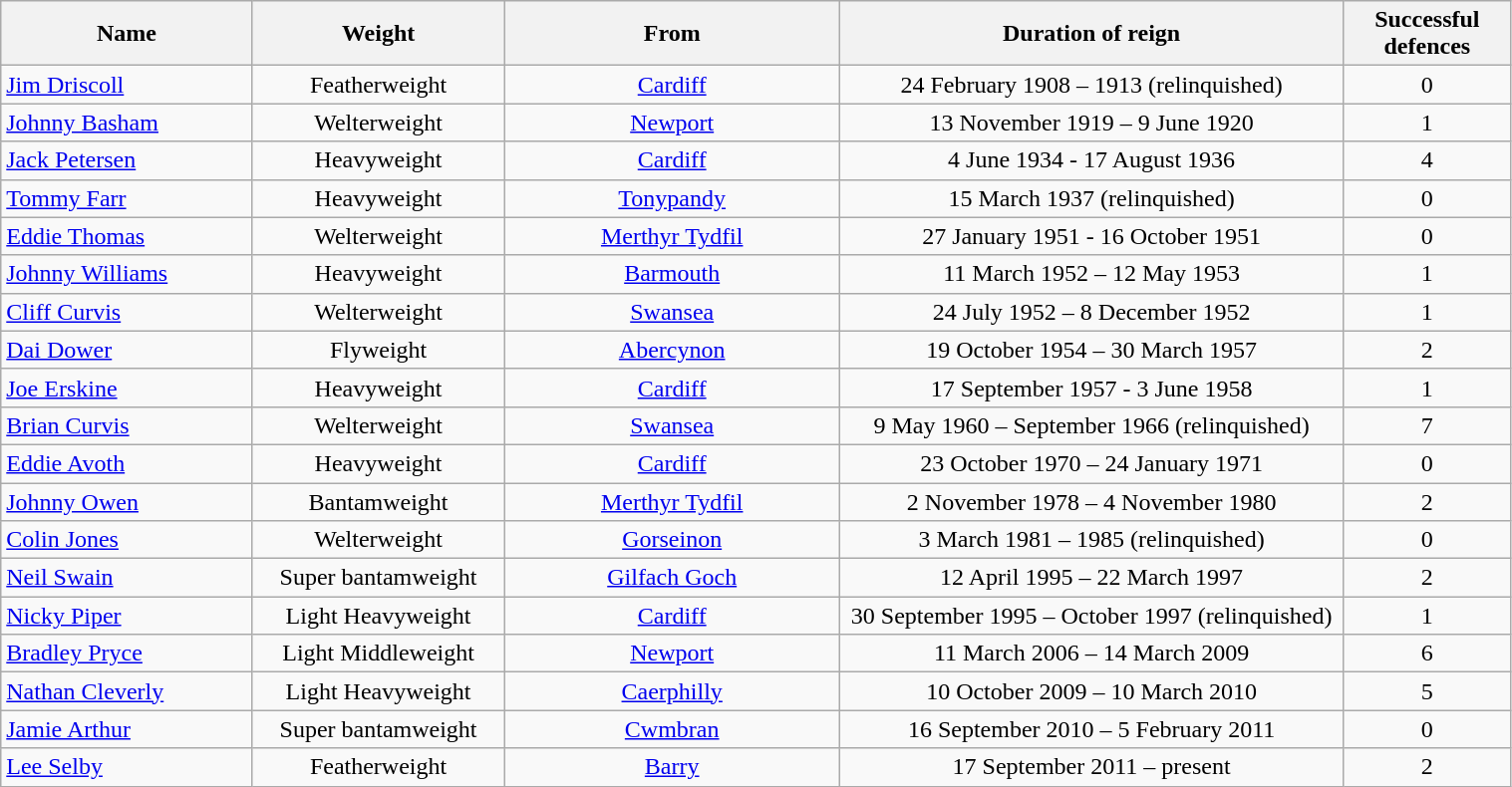<table class="wikitable" style="width:80%;">
<tr>
<th style="width:15%;">Name</th>
<th style="width:15%;">Weight</th>
<th style="width:20%;">From</th>
<th style="width:30%;">Duration of reign</th>
<th style="width:10%;">Successful defences</th>
</tr>
<tr align=center>
<td align=left><a href='#'>Jim Driscoll</a></td>
<td>Featherweight</td>
<td><a href='#'>Cardiff</a></td>
<td>24 February 1908 – 1913 (relinquished)</td>
<td>0</td>
</tr>
<tr align=center>
<td align=left><a href='#'>Johnny Basham</a></td>
<td>Welterweight</td>
<td><a href='#'>Newport</a></td>
<td>13 November 1919 – 9 June 1920</td>
<td>1</td>
</tr>
<tr align=center>
<td align=left><a href='#'>Jack Petersen</a></td>
<td>Heavyweight</td>
<td><a href='#'>Cardiff</a></td>
<td>4 June 1934 - 17 August 1936</td>
<td>4</td>
</tr>
<tr align=center>
<td align=left><a href='#'>Tommy Farr</a></td>
<td>Heavyweight</td>
<td><a href='#'>Tonypandy</a></td>
<td>15 March 1937 (relinquished)</td>
<td>0</td>
</tr>
<tr align=center>
<td align=left><a href='#'>Eddie Thomas</a></td>
<td>Welterweight</td>
<td><a href='#'>Merthyr Tydfil</a></td>
<td>27 January 1951 - 16 October 1951</td>
<td>0</td>
</tr>
<tr align=center>
<td align=left><a href='#'>Johnny Williams</a></td>
<td>Heavyweight</td>
<td><a href='#'>Barmouth</a></td>
<td>11 March 1952 – 12 May 1953</td>
<td>1</td>
</tr>
<tr align=center>
<td align=left><a href='#'>Cliff Curvis</a></td>
<td>Welterweight</td>
<td><a href='#'>Swansea</a></td>
<td>24 July 1952 – 8 December 1952</td>
<td>1</td>
</tr>
<tr align=center>
<td align=left><a href='#'>Dai Dower</a></td>
<td>Flyweight</td>
<td><a href='#'>Abercynon</a></td>
<td>19 October 1954 – 30 March 1957</td>
<td>2</td>
</tr>
<tr align=center>
<td align=left><a href='#'>Joe Erskine</a></td>
<td>Heavyweight</td>
<td><a href='#'>Cardiff</a></td>
<td>17 September 1957 - 3 June 1958</td>
<td>1</td>
</tr>
<tr align=center>
<td align=left><a href='#'>Brian Curvis</a></td>
<td>Welterweight</td>
<td><a href='#'>Swansea</a></td>
<td>9 May 1960 – September 1966 (relinquished)</td>
<td>7</td>
</tr>
<tr align=center>
<td align=left><a href='#'>Eddie Avoth</a></td>
<td>Heavyweight</td>
<td><a href='#'>Cardiff</a></td>
<td>23 October 1970 – 24 January 1971</td>
<td>0</td>
</tr>
<tr align=center>
<td align=left><a href='#'>Johnny Owen</a></td>
<td>Bantamweight</td>
<td><a href='#'>Merthyr Tydfil</a></td>
<td>2 November 1978 – 4 November 1980</td>
<td>2</td>
</tr>
<tr align=center>
<td align=left><a href='#'>Colin Jones</a></td>
<td>Welterweight</td>
<td><a href='#'>Gorseinon</a></td>
<td>3 March 1981 – 1985 (relinquished)</td>
<td>0</td>
</tr>
<tr align=center>
<td align=left><a href='#'>Neil Swain</a></td>
<td>Super bantamweight</td>
<td><a href='#'>Gilfach Goch</a></td>
<td>12 April 1995 – 22 March 1997</td>
<td>2</td>
</tr>
<tr align=center>
<td align=left><a href='#'>Nicky Piper</a></td>
<td>Light Heavyweight</td>
<td><a href='#'>Cardiff</a></td>
<td>30 September 1995 – October 1997 (relinquished)</td>
<td>1</td>
</tr>
<tr align=center>
<td align=left><a href='#'>Bradley Pryce</a></td>
<td>Light Middleweight</td>
<td><a href='#'>Newport</a></td>
<td>11 March 2006 – 14 March 2009</td>
<td>6</td>
</tr>
<tr align=center>
<td align=left><a href='#'>Nathan Cleverly</a></td>
<td>Light Heavyweight</td>
<td><a href='#'>Caerphilly</a></td>
<td>10 October 2009 – 10 March 2010</td>
<td>5</td>
</tr>
<tr align=center>
<td align=left><a href='#'>Jamie Arthur</a></td>
<td>Super bantamweight</td>
<td><a href='#'>Cwmbran</a></td>
<td>16 September 2010 – 5 February 2011</td>
<td>0</td>
</tr>
<tr align=center>
<td align=left><a href='#'>Lee Selby</a></td>
<td>Featherweight</td>
<td><a href='#'>Barry</a></td>
<td>17 September 2011 – present</td>
<td>2</td>
</tr>
</table>
